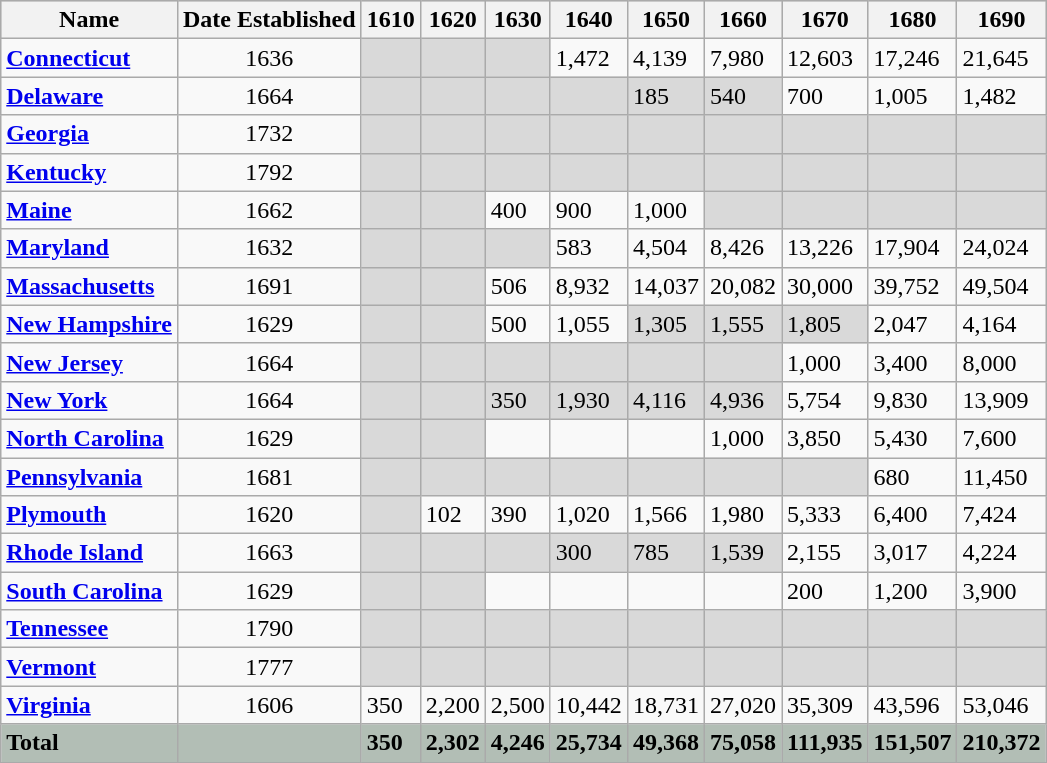<table class="wikitable sortable" style="font-size:100%" style="text-align:right;">
<tr bgcolor="#CCCCCC">
<th>Name</th>
<th data-sort-type="number">Date Established</th>
<th data-sort-type="number">1610</th>
<th data-sort-type="number">1620</th>
<th data-sort-type="number">1630</th>
<th data-sort-type="number">1640</th>
<th data-sort-type="number">1650</th>
<th data-sort-type="number">1660</th>
<th data-sort-type="number">1670</th>
<th data-sort-type="number">1680</th>
<th data-sort-type="number">1690</th>
</tr>
<tr>
<td height="13" align="left"><strong><a href='#'>Connecticut</a></strong></td>
<td align="center">1636</td>
<td style="background-color:#D9D9D9" align="center"></td>
<td style="background-color:#D9D9D9" align="center"></td>
<td style="background-color:#D9D9D9" align="center"></td>
<td>1,472</td>
<td>4,139</td>
<td>7,980</td>
<td>12,603</td>
<td>17,246</td>
<td>21,645</td>
</tr>
<tr>
<td height="13" align="left"><strong><a href='#'>Delaware</a></strong></td>
<td align="center">1664</td>
<td style="background-color:#D9D9D9" align="center"></td>
<td style="background-color:#D9D9D9" align="center"></td>
<td style="background-color:#D9D9D9" align="center"></td>
<td style="background-color:#D9D9D9" align="center"></td>
<td style="background-color:#D9D9D9">185</td>
<td style="background-color:#D9D9D9">540</td>
<td>700</td>
<td>1,005</td>
<td>1,482</td>
</tr>
<tr>
<td height="13" align="left"><strong><a href='#'>Georgia</a></strong></td>
<td align="center">1732</td>
<td style="background-color:#D9D9D9" align="center"></td>
<td style="background-color:#D9D9D9" align="center"></td>
<td style="background-color:#D9D9D9" align="center"></td>
<td style="background-color:#D9D9D9" align="center"></td>
<td style="background-color:#D9D9D9" align="center"></td>
<td style="background-color:#D9D9D9" align="center"></td>
<td style="background-color:#D9D9D9" align="center"></td>
<td style="background-color:#D9D9D9" align="center"></td>
<td style="background-color:#D9D9D9" align="center"></td>
</tr>
<tr>
<td height="13" align="left"><strong><a href='#'>Kentucky</a></strong></td>
<td align="center">1792</td>
<td style="background-color:#D9D9D9" align="center"></td>
<td style="background-color:#D9D9D9" align="center"></td>
<td style="background-color:#D9D9D9" align="center"></td>
<td style="background-color:#D9D9D9" align="center"></td>
<td style="background-color:#D9D9D9" align="center"></td>
<td style="background-color:#D9D9D9" align="center"></td>
<td style="background-color:#D9D9D9" align="center"></td>
<td style="background-color:#D9D9D9" align="center"></td>
<td style="background-color:#D9D9D9" align="center"></td>
</tr>
<tr>
<td height="13" align="left"><strong><a href='#'>Maine</a></strong></td>
<td align="center">1662</td>
<td style="background-color:#D9D9D9" align="center"></td>
<td style="background-color:#D9D9D9" align="center"></td>
<td>400</td>
<td>900</td>
<td>1,000</td>
<td style="background-color:#D9D9D9" align="center"></td>
<td style="background-color:#D9D9D9" align="center"></td>
<td style="background-color:#D9D9D9" align="center"></td>
<td style="background-color:#D9D9D9" align="center"></td>
</tr>
<tr>
<td height="13" align="left"><strong><a href='#'>Maryland</a></strong></td>
<td align="center">1632</td>
<td style="background-color:#D9D9D9" align="center"></td>
<td style="background-color:#D9D9D9" align="center"></td>
<td style="background-color:#D9D9D9" align="center"></td>
<td>583</td>
<td>4,504</td>
<td>8,426</td>
<td>13,226</td>
<td>17,904</td>
<td>24,024</td>
</tr>
<tr>
<td height="13" align="left"><strong><a href='#'>Massachusetts</a></strong></td>
<td align="center">1691</td>
<td style="background-color:#D9D9D9" align="center"></td>
<td style="background-color:#D9D9D9" align="center"></td>
<td>506</td>
<td>8,932</td>
<td>14,037</td>
<td>20,082</td>
<td>30,000</td>
<td>39,752</td>
<td>49,504</td>
</tr>
<tr>
<td height="13" align="left"><strong><a href='#'>New Hampshire</a></strong></td>
<td align="center">1629</td>
<td style="background-color:#D9D9D9" align="center"></td>
<td style="background-color:#D9D9D9" align="center"></td>
<td>500</td>
<td>1,055</td>
<td style="background-color:#D9D9D9">1,305</td>
<td style="background-color:#D9D9D9">1,555</td>
<td style="background-color:#D9D9D9">1,805</td>
<td>2,047</td>
<td>4,164</td>
</tr>
<tr>
<td height="13" align="left"><strong><a href='#'>New Jersey</a></strong></td>
<td align="center">1664</td>
<td style="background-color:#D9D9D9" align="center"></td>
<td style="background-color:#D9D9D9" align="center"></td>
<td style="background-color:#D9D9D9" align="center"></td>
<td style="background-color:#D9D9D9" align="center"></td>
<td style="background-color:#D9D9D9" align="center"></td>
<td style="background-color:#D9D9D9" align="center"></td>
<td>1,000</td>
<td>3,400</td>
<td>8,000</td>
</tr>
<tr>
<td height="13" align="left"><strong><a href='#'>New York</a></strong></td>
<td align="center">1664</td>
<td style="background-color:#D9D9D9" align="center"></td>
<td style="background-color:#D9D9D9" align="center"></td>
<td style="background-color:#D9D9D9">350</td>
<td style="background-color:#D9D9D9">1,930</td>
<td style="background-color:#D9D9D9">4,116</td>
<td style="background-color:#D9D9D9">4,936</td>
<td>5,754</td>
<td>9,830</td>
<td>13,909</td>
</tr>
<tr>
<td height="13" align="left"><strong><a href='#'>North Carolina</a></strong></td>
<td align="center">1629</td>
<td style="background-color:#D9D9D9" align="center"></td>
<td style="background-color:#D9D9D9" align="center"></td>
<td align="center"></td>
<td align="center"></td>
<td align="center"></td>
<td>1,000</td>
<td>3,850</td>
<td>5,430</td>
<td>7,600</td>
</tr>
<tr>
<td height="13" align="left"><strong><a href='#'>Pennsylvania</a></strong></td>
<td align="center">1681</td>
<td style="background-color:#D9D9D9" align="center"></td>
<td style="background-color:#D9D9D9" align="center"></td>
<td style="background-color:#D9D9D9" align="center"></td>
<td style="background-color:#D9D9D9" align="center"></td>
<td style="background-color:#D9D9D9" align="center"></td>
<td style="background-color:#D9D9D9" align="center"></td>
<td style="background-color:#D9D9D9" align="center"></td>
<td>680</td>
<td>11,450</td>
</tr>
<tr>
<td height="13" align="left"><strong><a href='#'>Plymouth</a></strong></td>
<td align="center">1620</td>
<td style="background-color:#D9D9D9" align="center"></td>
<td>102</td>
<td>390</td>
<td>1,020</td>
<td>1,566</td>
<td>1,980</td>
<td>5,333</td>
<td>6,400</td>
<td>7,424</td>
</tr>
<tr>
<td height="13" align="left"><strong><a href='#'>Rhode Island</a></strong></td>
<td align="center">1663</td>
<td style="background-color:#D9D9D9" align="center"></td>
<td style="background-color:#D9D9D9" align="center"></td>
<td style="background-color:#D9D9D9" align="center"></td>
<td style="background-color:#D9D9D9">300</td>
<td style="background-color:#D9D9D9">785</td>
<td style="background-color:#D9D9D9">1,539</td>
<td>2,155</td>
<td>3,017</td>
<td>4,224</td>
</tr>
<tr>
<td height="13" align="left"><strong><a href='#'>South Carolina</a></strong></td>
<td align="center">1629</td>
<td style="background-color:#D9D9D9" align="center"></td>
<td style="background-color:#D9D9D9" align="center"></td>
<td align="center"></td>
<td align="center"></td>
<td align="center"></td>
<td align="center"></td>
<td>200</td>
<td>1,200</td>
<td>3,900</td>
</tr>
<tr>
<td height="13" align="left"><strong><a href='#'>Tennessee</a></strong></td>
<td align="center">1790</td>
<td style="background-color:#D9D9D9" align="center"></td>
<td style="background-color:#D9D9D9" align="center"></td>
<td style="background-color:#D9D9D9" align="center"></td>
<td style="background-color:#D9D9D9" align="center"></td>
<td style="background-color:#D9D9D9" align="center"></td>
<td style="background-color:#D9D9D9" align="center"></td>
<td style="background-color:#D9D9D9" align="center"></td>
<td style="background-color:#D9D9D9" align="center"></td>
<td style="background-color:#D9D9D9" align="center"></td>
</tr>
<tr>
<td height="13" align="left"><strong><a href='#'>Vermont</a></strong></td>
<td align="center">1777</td>
<td style="background-color:#D9D9D9" align="center"></td>
<td style="background-color:#D9D9D9" align="center"></td>
<td style="background-color:#D9D9D9" align="center"></td>
<td style="background-color:#D9D9D9" align="center"></td>
<td style="background-color:#D9D9D9" align="center"></td>
<td style="background-color:#D9D9D9" align="center"></td>
<td style="background-color:#D9D9D9" align="center"></td>
<td style="background-color:#D9D9D9" align="center"></td>
<td style="background-color:#D9D9D9" align="center"></td>
</tr>
<tr>
<td height="13" align="left"><strong><a href='#'>Virginia</a></strong></td>
<td align="center">1606</td>
<td>350</td>
<td>2,200</td>
<td>2,500</td>
<td>10,442</td>
<td>18,731</td>
<td>27,020</td>
<td>35,309</td>
<td>43,596</td>
<td>53,046</td>
</tr>
<tr class="sortbottom" bgcolor="B2BEB5">
<td style="font-weight:bold" height="13" align="left"><strong>Total</strong></td>
<td> </td>
<td style="font-weight:bold">350</td>
<td style="font-weight:bold">2,302</td>
<td style="font-weight:bold">4,246</td>
<td style="font-weight:bold">25,734</td>
<td style="font-weight:bold">49,368</td>
<td style="font-weight:bold">75,058</td>
<td style="font-weight:bold">111,935</td>
<td style="font-weight:bold">151,507</td>
<td style="font-weight:bold">210,372</td>
</tr>
<tr>
</tr>
</table>
